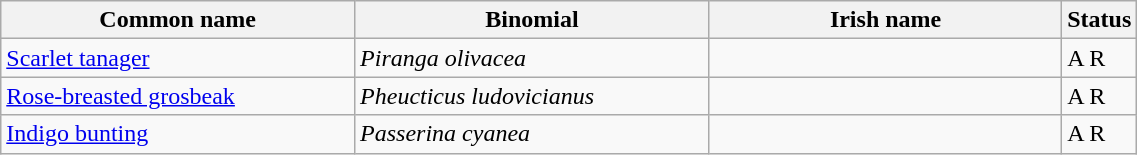<table width=60% class="wikitable">
<tr>
<th width=32%>Common name</th>
<th width=32%>Binomial</th>
<th width=32%>Irish name</th>
<th width=4%>Status</th>
</tr>
<tr>
<td><a href='#'>Scarlet tanager</a></td>
<td><em>Piranga olivacea</em></td>
<td></td>
<td>A R</td>
</tr>
<tr>
<td><a href='#'>Rose-breasted grosbeak</a></td>
<td><em>Pheucticus ludovicianus</em></td>
<td></td>
<td>A R</td>
</tr>
<tr>
<td><a href='#'>Indigo bunting</a></td>
<td><em>Passerina cyanea</em></td>
<td></td>
<td>A R</td>
</tr>
</table>
